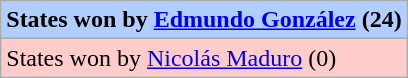<table class="wikitable">
<tr style="background:#B0CEFF">
<td><strong>States won by <a href='#'>Edmundo González</a> (24)</strong></td>
</tr>
<tr style="background:#ffcccc">
<td>States won by <a href='#'>Nicolás Maduro</a> (0)</td>
</tr>
</table>
